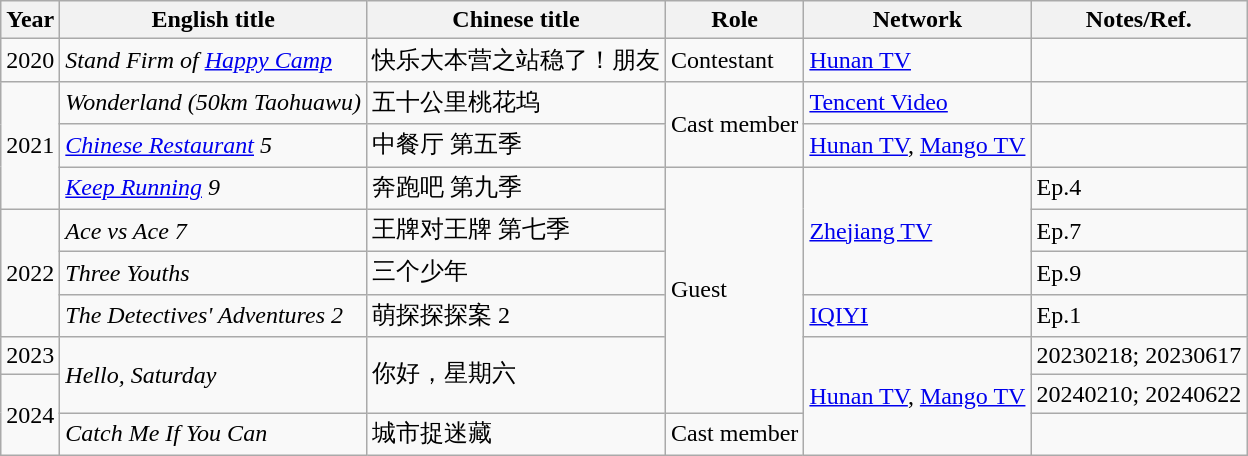<table class="wikitable sortable">
<tr>
<th scope="col">Year</th>
<th scope="col">English title</th>
<th scope="col">Chinese title</th>
<th scope="col">Role</th>
<th scope="col">Network</th>
<th scope="col" class="unsortable">Notes/Ref.</th>
</tr>
<tr>
<td>2020</td>
<td><em>Stand Firm of <a href='#'>Happy Camp</a></em></td>
<td>快乐大本营之站稳了！朋友</td>
<td>Contestant</td>
<td><a href='#'>Hunan TV</a></td>
<td></td>
</tr>
<tr>
<td rowspan="3">2021</td>
<td><em>Wonderland (50km Taohuawu)</em></td>
<td>五十公里桃花坞</td>
<td rowspan="2">Cast member</td>
<td><a href='#'>Tencent Video</a></td>
<td></td>
</tr>
<tr>
<td><em><a href='#'>Chinese Restaurant</a></em> <em>5</em></td>
<td>中餐厅 第五季</td>
<td><a href='#'>Hunan TV</a>, <a href='#'>Mango TV</a></td>
<td></td>
</tr>
<tr>
<td><em><a href='#'>Keep Running</a> 9</em></td>
<td>奔跑吧 第九季</td>
<td rowspan="6">Guest</td>
<td rowspan="3"><a href='#'>Zhejiang TV</a></td>
<td>Ep.4</td>
</tr>
<tr>
<td rowspan="3">2022</td>
<td><em>Ace vs Ace 7</em></td>
<td>王牌对王牌 第七季</td>
<td>Ep.7</td>
</tr>
<tr>
<td><em>Three Youths</em></td>
<td>三个少年</td>
<td>Ep.9</td>
</tr>
<tr>
<td><em>The Detectives' Adventures 2</em></td>
<td>萌探探探案 2</td>
<td><a href='#'>IQIYI</a></td>
<td>Ep.1</td>
</tr>
<tr>
<td>2023</td>
<td rowspan="2"><em>Hello, Saturday</em></td>
<td rowspan="2">你好，星期六</td>
<td rowspan="3"><a href='#'>Hunan TV</a>, <a href='#'>Mango TV</a></td>
<td>20230218; 20230617</td>
</tr>
<tr>
<td rowspan="2">2024</td>
<td>20240210; 20240622</td>
</tr>
<tr>
<td><em>Catch Me If You Can</em></td>
<td>城市捉迷藏</td>
<td>Cast member</td>
<td></td>
</tr>
</table>
